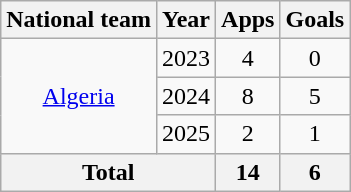<table class="wikitable" style="text-align: center;">
<tr>
<th>National team</th>
<th>Year</th>
<th>Apps</th>
<th>Goals</th>
</tr>
<tr>
<td rowspan="3"><a href='#'>Algeria</a></td>
<td>2023</td>
<td>4</td>
<td>0</td>
</tr>
<tr>
<td>2024</td>
<td>8</td>
<td>5</td>
</tr>
<tr>
<td>2025</td>
<td>2</td>
<td>1</td>
</tr>
<tr>
<th colspan="2">Total</th>
<th>14</th>
<th>6</th>
</tr>
</table>
